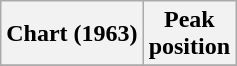<table class="wikitable plainrowheaders">
<tr>
<th scope=col>Chart (1963)</th>
<th scope=col>Peak<br>position</th>
</tr>
<tr>
</tr>
</table>
